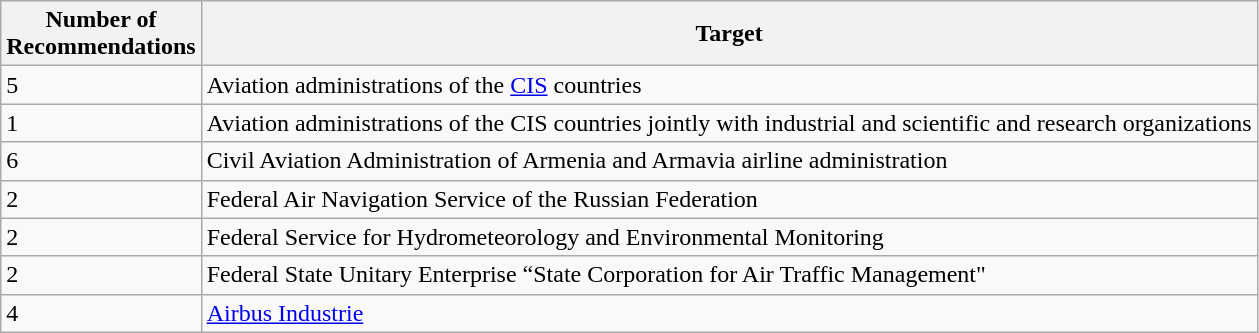<table class="wikitable" border="1">
<tr>
<th>Number of <br>Recommendations</th>
<th>Target</th>
</tr>
<tr>
<td>5</td>
<td>Aviation administrations of the <a href='#'>CIS</a> countries</td>
</tr>
<tr>
<td>1</td>
<td>Aviation administrations of the CIS countries jointly with industrial and scientific and research organizations</td>
</tr>
<tr>
<td>6</td>
<td>Civil Aviation Administration of Armenia and Armavia airline administration</td>
</tr>
<tr>
<td>2</td>
<td>Federal Air Navigation Service of the Russian Federation</td>
</tr>
<tr>
<td>2</td>
<td>Federal Service for Hydrometeorology and Environmental Monitoring</td>
</tr>
<tr>
<td>2</td>
<td>Federal State Unitary Enterprise “State Corporation for Air Traffic Management"</td>
</tr>
<tr>
<td>4</td>
<td><a href='#'>Airbus Industrie</a></td>
</tr>
</table>
